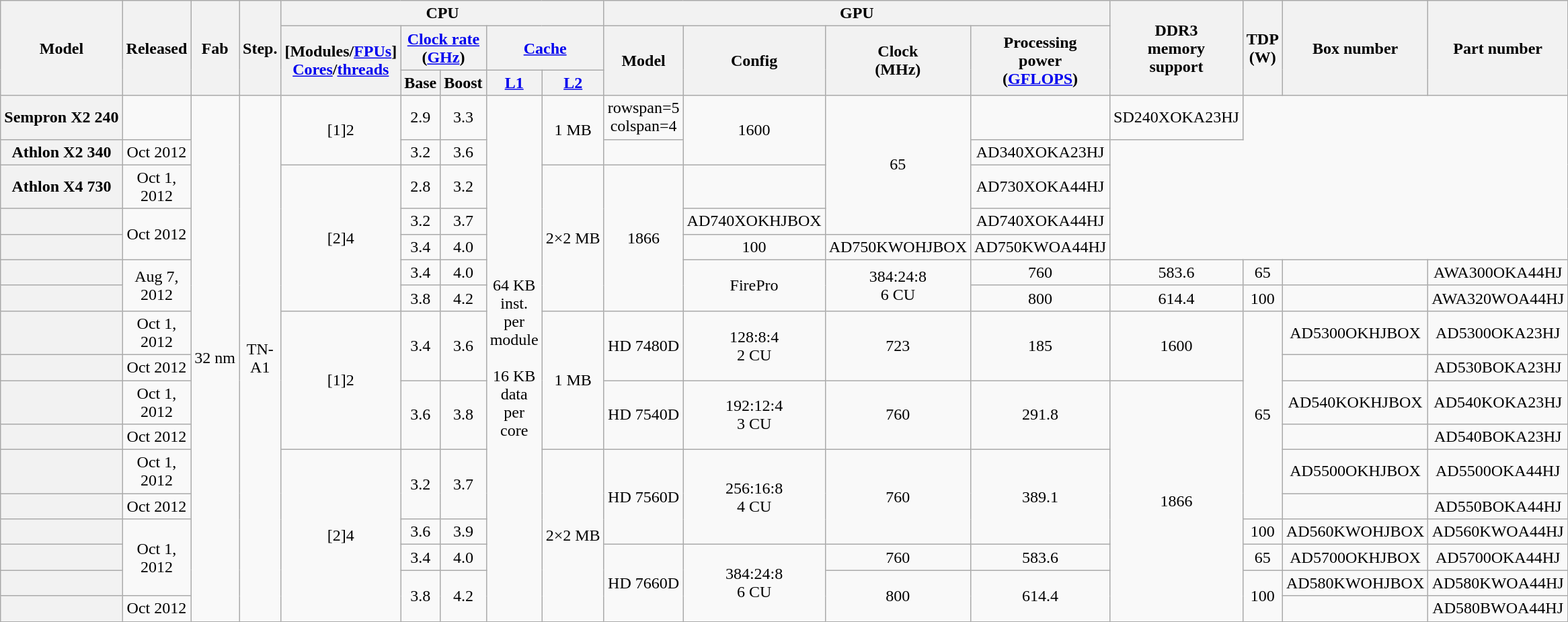<table class="wikitable" style="text-align:center;">
<tr>
<th rowspan="3">Model</th>
<th rowspan="3">Released</th>
<th rowspan="3">Fab</th>
<th rowspan="3">Step.</th>
<th colspan="5">CPU</th>
<th colspan="4">GPU</th>
<th rowspan="3">DDR3<br>memory<br>support</th>
<th rowspan="3">TDP<br>(W)</th>
<th rowspan="3">Box number</th>
<th rowspan="3">Part number</th>
</tr>
<tr>
<th rowspan="2">[Modules/<a href='#'>FPUs</a>]<br><a href='#'>Cores</a>/<a href='#'>threads</a></th>
<th colspan="2"><a href='#'>Clock rate</a> (<a href='#'>GHz</a>)</th>
<th colspan="2"><a href='#'>Cache</a></th>
<th rowspan="2">Model</th>
<th rowspan="2">Config</th>
<th rowspan="2">Clock<br>(MHz)</th>
<th rowspan="2">Processing<br>power<br>(<a href='#'>GFLOPS</a>)</th>
</tr>
<tr>
<th>Base</th>
<th>Boost</th>
<th><a href='#'>L1</a></th>
<th><a href='#'>L2</a></th>
</tr>
<tr>
<th>Sempron X2 240</th>
<td></td>
<td rowspan=17>32 nm</td>
<td rowspan=17>TN-A1</td>
<td rowspan=2>[1]2</td>
<td>2.9</td>
<td>3.3</td>
<td rowspan=17>64 KB inst.<br>per module<br><br>16 KB data<br>per core</td>
<td rowspan=2>1 MB</td>
<td>rowspan=5 colspan=4 </td>
<td rowspan=2>1600</td>
<td rowspan=4>65</td>
<td></td>
<td>SD240XOKA23HJ</td>
</tr>
<tr>
<th>Athlon X2 340</th>
<td>Oct 2012</td>
<td>3.2</td>
<td>3.6</td>
<td></td>
<td>AD340XOKA23HJ</td>
</tr>
<tr>
<th>Athlon X4 730</th>
<td>Oct 1, 2012</td>
<td rowspan=5>[2]4</td>
<td>2.8</td>
<td>3.2</td>
<td rowspan=5>2×2 MB</td>
<td rowspan=5>1866</td>
<td></td>
<td>AD730XOKA44HJ</td>
</tr>
<tr>
<th></th>
<td rowspan=2>Oct 2012</td>
<td>3.2</td>
<td>3.7</td>
<td>AD740XOKHJBOX</td>
<td>AD740XOKA44HJ</td>
</tr>
<tr>
<th></th>
<td>3.4</td>
<td>4.0</td>
<td>100</td>
<td>AD750KWOHJBOX</td>
<td>AD750KWOA44HJ</td>
</tr>
<tr>
<th></th>
<td rowspan=2>Aug 7, 2012</td>
<td>3.4</td>
<td>4.0</td>
<td rowspan=2>FirePro</td>
<td rowspan=2>384:24:8<br>6 CU</td>
<td>760</td>
<td>583.6</td>
<td>65</td>
<td></td>
<td>AWA300OKA44HJ</td>
</tr>
<tr>
<th></th>
<td>3.8</td>
<td>4.2</td>
<td>800</td>
<td>614.4</td>
<td>100</td>
<td></td>
<td>AWA320WOA44HJ</td>
</tr>
<tr>
<th></th>
<td>Oct 1, 2012</td>
<td rowspan=4>[1]2</td>
<td rowspan=2>3.4</td>
<td rowspan=2>3.6</td>
<td rowspan=4>1 MB</td>
<td rowspan=2>HD 7480D</td>
<td rowspan=2>128:8:4<br>2 CU</td>
<td rowspan=2>723</td>
<td rowspan=2>185</td>
<td rowspan=2>1600</td>
<td rowspan=6>65</td>
<td>AD5300OKHJBOX</td>
<td>AD5300OKA23HJ</td>
</tr>
<tr>
<th></th>
<td>Oct 2012</td>
<td></td>
<td>AD530BOKA23HJ</td>
</tr>
<tr>
<th></th>
<td>Oct 1, 2012</td>
<td rowspan=2>3.6</td>
<td rowspan=2>3.8</td>
<td rowspan=2>HD 7540D</td>
<td rowspan=2>192:12:4<br>3 CU</td>
<td rowspan=2>760</td>
<td rowspan=2>291.8</td>
<td rowspan=8>1866</td>
<td>AD540KOKHJBOX</td>
<td>AD540KOKA23HJ</td>
</tr>
<tr>
<th></th>
<td>Oct 2012</td>
<td></td>
<td>AD540BOKA23HJ</td>
</tr>
<tr>
<th></th>
<td>Oct 1, 2012</td>
<td rowspan=6>[2]4</td>
<td rowspan=2>3.2</td>
<td rowspan=2>3.7</td>
<td rowspan=6>2×2 MB</td>
<td rowspan=3>HD 7560D</td>
<td rowspan=3>256:16:8<br>4 CU</td>
<td rowspan=3>760</td>
<td rowspan=3>389.1</td>
<td>AD5500OKHJBOX</td>
<td>AD5500OKA44HJ</td>
</tr>
<tr>
<th></th>
<td>Oct 2012</td>
<td></td>
<td>AD550BOKA44HJ</td>
</tr>
<tr>
<th></th>
<td rowspan=3>Oct 1, 2012</td>
<td>3.6</td>
<td>3.9</td>
<td>100</td>
<td>AD560KWOHJBOX</td>
<td>AD560KWOA44HJ</td>
</tr>
<tr>
<th></th>
<td>3.4</td>
<td>4.0</td>
<td rowspan=3>HD 7660D</td>
<td rowspan=3>384:24:8<br>6 CU</td>
<td>760</td>
<td>583.6</td>
<td>65</td>
<td>AD5700OKHJBOX</td>
<td>AD5700OKA44HJ</td>
</tr>
<tr>
<th></th>
<td rowspan=2>3.8</td>
<td rowspan=2>4.2</td>
<td rowspan=2>800</td>
<td rowspan=2>614.4</td>
<td rowspan=2>100</td>
<td>AD580KWOHJBOX</td>
<td>AD580KWOA44HJ</td>
</tr>
<tr>
<th></th>
<td>Oct 2012</td>
<td></td>
<td>AD580BWOA44HJ</td>
</tr>
</table>
